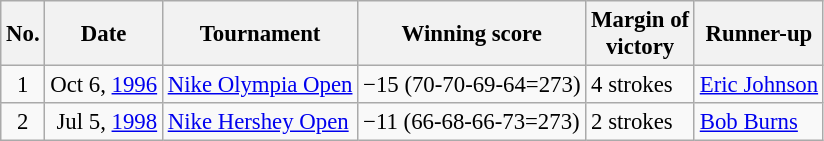<table class="wikitable" style="font-size:95%;">
<tr>
<th>No.</th>
<th>Date</th>
<th>Tournament</th>
<th>Winning score</th>
<th>Margin of<br>victory</th>
<th>Runner-up</th>
</tr>
<tr>
<td align=center>1</td>
<td align=right>Oct 6, <a href='#'>1996</a></td>
<td><a href='#'>Nike Olympia Open</a></td>
<td>−15 (70-70-69-64=273)</td>
<td>4 strokes</td>
<td> <a href='#'>Eric Johnson</a></td>
</tr>
<tr>
<td align=center>2</td>
<td align=right>Jul 5, <a href='#'>1998</a></td>
<td><a href='#'>Nike Hershey Open</a></td>
<td>−11 (66-68-66-73=273)</td>
<td>2 strokes</td>
<td> <a href='#'>Bob Burns</a></td>
</tr>
</table>
